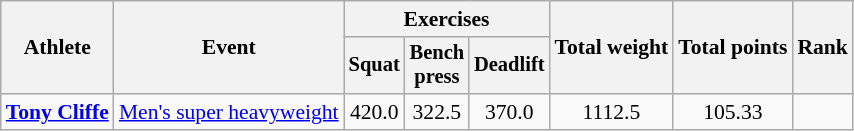<table class=wikitable style="font-size:90%">
<tr>
<th rowspan="2">Athlete</th>
<th rowspan="2">Event</th>
<th colspan="3">Exercises</th>
<th rowspan="2">Total weight</th>
<th rowspan="2">Total points</th>
<th rowspan="2">Rank</th>
</tr>
<tr style="font-size:95%">
<th>Squat</th>
<th>Bench<br>press</th>
<th>Deadlift</th>
</tr>
<tr align=center>
<td align=left><strong><a href='#'>Tony Cliffe</a></strong></td>
<td align=left><a href='#'>Men's super heavyweight</a></td>
<td>420.0</td>
<td>322.5</td>
<td>370.0</td>
<td>1112.5</td>
<td>105.33</td>
<td></td>
</tr>
</table>
